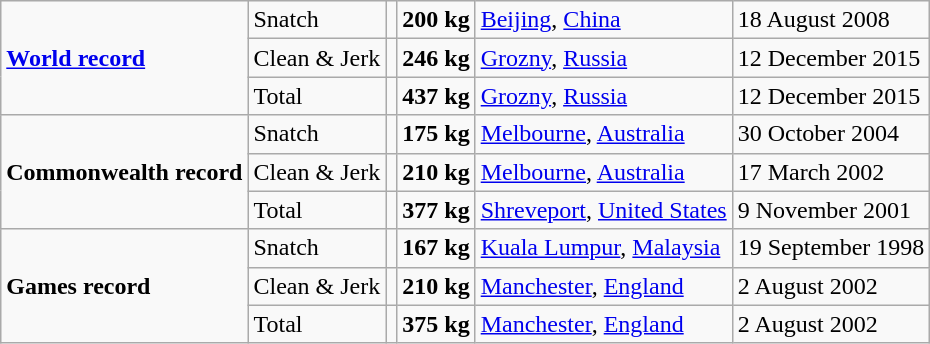<table class="wikitable">
<tr>
<td rowspan=3><strong><a href='#'>World record</a></strong></td>
<td>Snatch</td>
<td></td>
<td><strong>200 kg</strong></td>
<td><a href='#'>Beijing</a>, <a href='#'>China</a></td>
<td>18 August 2008</td>
</tr>
<tr>
<td>Clean & Jerk</td>
<td></td>
<td><strong>246 kg</strong></td>
<td><a href='#'>Grozny</a>, <a href='#'>Russia</a></td>
<td>12 December 2015</td>
</tr>
<tr>
<td>Total</td>
<td></td>
<td><strong>437 kg</strong></td>
<td><a href='#'>Grozny</a>, <a href='#'>Russia</a></td>
<td>12 December 2015</td>
</tr>
<tr>
<td rowspan=3><strong>Commonwealth record</strong></td>
<td>Snatch</td>
<td></td>
<td><strong>175 kg</strong></td>
<td><a href='#'>Melbourne</a>, <a href='#'>Australia</a></td>
<td>30 October 2004</td>
</tr>
<tr>
<td>Clean & Jerk</td>
<td></td>
<td><strong>210 kg</strong></td>
<td><a href='#'>Melbourne</a>, <a href='#'>Australia</a></td>
<td>17 March 2002</td>
</tr>
<tr>
<td>Total</td>
<td></td>
<td><strong>377 kg</strong></td>
<td><a href='#'>Shreveport</a>, <a href='#'>United States</a></td>
<td>9 November 2001</td>
</tr>
<tr>
<td rowspan=3><strong>Games record</strong></td>
<td>Snatch</td>
<td></td>
<td><strong>167 kg</strong></td>
<td><a href='#'>Kuala Lumpur</a>, <a href='#'>Malaysia</a></td>
<td>19 September 1998</td>
</tr>
<tr>
<td>Clean & Jerk</td>
<td></td>
<td><strong>210 kg</strong></td>
<td><a href='#'>Manchester</a>, <a href='#'>England</a></td>
<td>2 August 2002</td>
</tr>
<tr>
<td>Total</td>
<td></td>
<td><strong>375 kg</strong></td>
<td><a href='#'>Manchester</a>, <a href='#'>England</a></td>
<td>2 August 2002</td>
</tr>
</table>
